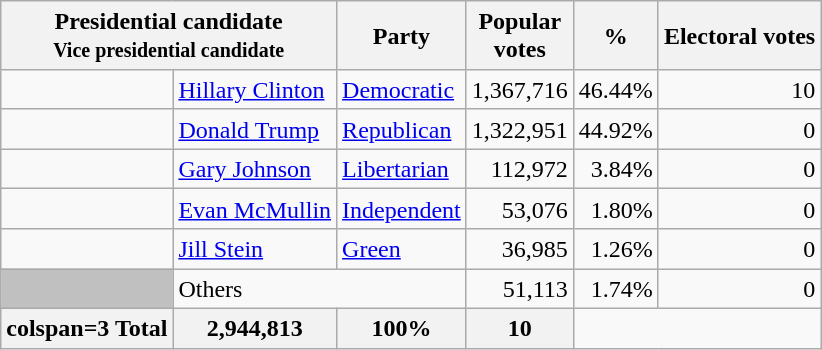<table class="wikitable" style="text-align:right; line-height:1.2">
<tr>
<th colspan=2>Presidential candidate<br><small>Vice presidential candidate</small></th>
<th>Party</th>
<th>Popular<br>votes</th>
<th>%</th>
<th>Electoral votes</th>
</tr>
<tr>
<td style=background:></td>
<td align=left><a href='#'>Hillary Clinton</a><br></td>
<td align=left><a href='#'>Democratic</a></td>
<td>1,367,716</td>
<td>46.44%</td>
<td>10</td>
</tr>
<tr>
<td style=background-color:></td>
<td align=left><a href='#'>Donald Trump</a><br></td>
<td align=left><a href='#'>Republican</a></td>
<td>1,322,951</td>
<td>44.92%</td>
<td>0</td>
</tr>
<tr>
<td style=background:></td>
<td align=left><a href='#'>Gary Johnson</a><br></td>
<td align=left><a href='#'>Libertarian</a></td>
<td>112,972</td>
<td>3.84%</td>
<td>0</td>
</tr>
<tr>
<td style=background:></td>
<td align=left><a href='#'>Evan McMullin</a><br></td>
<td align=left><a href='#'>Independent</a></td>
<td>53,076</td>
<td>1.80%</td>
<td>0</td>
</tr>
<tr>
<td style=background:></td>
<td align=left><a href='#'>Jill Stein</a><br></td>
<td align=left><a href='#'>Green</a></td>
<td>36,985</td>
<td>1.26%</td>
<td>0</td>
</tr>
<tr>
<td bgcolor=#C0C0C0></td>
<td colspan=2 align=left>Others</td>
<td>51,113</td>
<td>1.74%</td>
<td>0</td>
</tr>
<tr>
<th>colspan=3  Total</th>
<th> 2,944,813</th>
<th> 100%</th>
<th> 10</th>
</tr>
</table>
